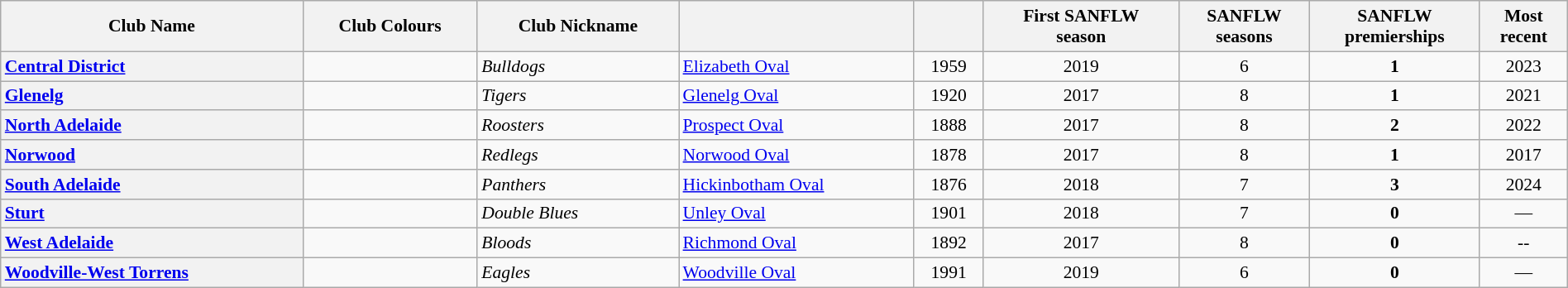<table class="wikitable sortable" style="text-align:center; width:100%; font-size:90%">
<tr>
<th>Club Name</th>
<th>Club Colours</th>
<th>Club Nickname</th>
<th></th>
<th></th>
<th>First SANFLW<br>season</th>
<th data-sort-type="number">SANFLW<br>seasons</th>
<th data-sort-type="number">SANFLW<br>premierships</th>
<th>Most<br>recent</th>
</tr>
<tr>
<th style="text-align:left"><a href='#'>Central District</a></th>
<td style="text-align:left"></td>
<td style="text-align:left"><em>Bulldogs</em></td>
<td style="text-align:left"><a href='#'>Elizabeth Oval</a></td>
<td>1959</td>
<td>2019</td>
<td>6</td>
<td><strong>1</strong></td>
<td>2023</td>
</tr>
<tr>
<th style="text-align:left"><a href='#'>Glenelg</a></th>
<td style="text-align:left"></td>
<td style="text-align:left"><em>Tigers</em></td>
<td style="text-align:left"><a href='#'>Glenelg Oval</a></td>
<td>1920</td>
<td>2017</td>
<td>8</td>
<td><strong>1</strong></td>
<td>2021</td>
</tr>
<tr>
<th style="text-align:left"><a href='#'>North Adelaide</a></th>
<td style="text-align:left"></td>
<td style="text-align:left"><em>Roosters</em></td>
<td style="text-align:left"><a href='#'>Prospect Oval</a></td>
<td>1888</td>
<td>2017</td>
<td>8</td>
<td><strong>2</strong></td>
<td>2022</td>
</tr>
<tr>
<th style="text-align:left"><a href='#'>Norwood</a></th>
<td style="text-align:left"></td>
<td style="text-align:left"><em>Redlegs</em></td>
<td style="text-align:left"><a href='#'>Norwood Oval</a></td>
<td>1878</td>
<td>2017</td>
<td>8</td>
<td><strong>1</strong></td>
<td>2017</td>
</tr>
<tr>
<th style="text-align:left"><a href='#'>South Adelaide</a></th>
<td style="text-align:left"></td>
<td style="text-align:left"><em>Panthers</em></td>
<td style="text-align:left"><a href='#'>Hickinbotham Oval</a></td>
<td>1876</td>
<td>2018</td>
<td>7</td>
<td><strong>3</strong></td>
<td>2024</td>
</tr>
<tr>
<th style="text-align:left"><a href='#'>Sturt</a></th>
<td style="text-align:left"></td>
<td style="text-align:left"><em>Double Blues</em></td>
<td style="text-align:left"><a href='#'>Unley Oval</a></td>
<td>1901</td>
<td>2018</td>
<td>7</td>
<td><strong>0</strong></td>
<td>—</td>
</tr>
<tr>
<th style="text-align:left"><a href='#'>West Adelaide</a></th>
<td style="text-align:left"></td>
<td style="text-align:left"><em>Bloods</em></td>
<td style="text-align:left"><a href='#'>Richmond Oval</a></td>
<td>1892</td>
<td>2017</td>
<td>8</td>
<td><strong>0</strong></td>
<td>--</td>
</tr>
<tr>
<th style="text-align:left"><a href='#'>Woodville-West Torrens</a></th>
<td style="text-align:left"></td>
<td style="text-align:left"><em>Eagles</em></td>
<td style="text-align:left"><a href='#'>Woodville Oval</a></td>
<td>1991</td>
<td>2019</td>
<td>6</td>
<td><strong>0</strong></td>
<td>—</td>
</tr>
</table>
